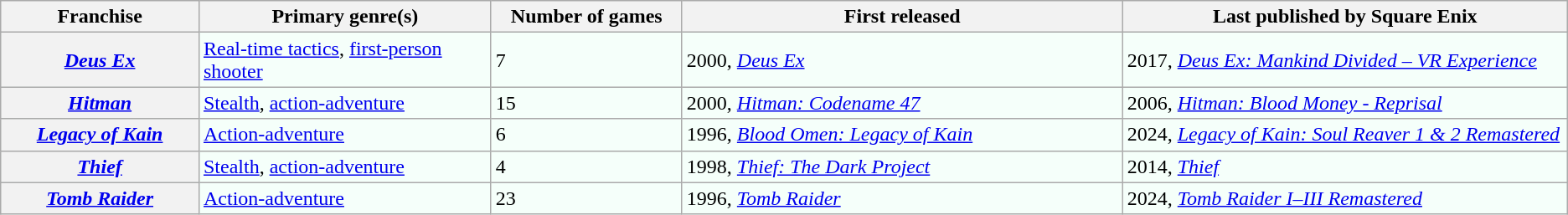<table class="wikitable sortable" style="text-align: left;">
<tr>
<th scope="col" style="width:15em;">Franchise</th>
<th scope="col" style="width:25em;">Primary genre(s)</th>
<th scope="col" style="width:15em;">Number of games</th>
<th scope="col" style="width:40em;">First released</th>
<th scope="col" style="width:40em;">Last published by Square Enix</th>
</tr>
<tr style="background: #F5FFFA;">
<th scope=row><em><a href='#'>Deus Ex</a></em></th>
<td><a href='#'>Real-time tactics</a>, <a href='#'>first-person shooter</a></td>
<td>7</td>
<td>2000, <em><a href='#'>Deus Ex</a></em></td>
<td>2017, <em><a href='#'>Deus Ex: Mankind Divided – VR Experience</a></em></td>
</tr>
<tr style="background: #F5FFFA;">
<th scope=row><em><a href='#'>Hitman</a></em></th>
<td><a href='#'>Stealth</a>, <a href='#'>action-adventure</a></td>
<td>15</td>
<td>2000, <em><a href='#'>Hitman: Codename 47</a></em></td>
<td>2006, <em><a href='#'>Hitman: Blood Money - Reprisal</a></em></td>
</tr>
<tr style="background: #F5FFFA;">
<th scope=row><em><a href='#'>Legacy of Kain</a></em></th>
<td><a href='#'>Action-adventure</a></td>
<td>6</td>
<td>1996, <em><a href='#'>Blood Omen: Legacy of Kain</a></em></td>
<td>2024, <em><a href='#'>Legacy of Kain: Soul Reaver 1 & 2 Remastered</a></em></td>
</tr>
<tr style="background: #F5FFFA;">
<th scope=row><em><a href='#'>Thief</a></em></th>
<td><a href='#'>Stealth</a>, <a href='#'>action-adventure</a></td>
<td>4</td>
<td>1998, <em><a href='#'>Thief: The Dark Project</a></em></td>
<td>2014, <em><a href='#'>Thief</a></em></td>
</tr>
<tr style="background: #F5FFFA;">
<th scope=row><em><a href='#'>Tomb Raider</a></em></th>
<td><a href='#'>Action-adventure</a></td>
<td>23</td>
<td>1996, <em><a href='#'>Tomb Raider</a></em></td>
<td>2024, <em><a href='#'>Tomb Raider I–III Remastered</a></em></td>
</tr>
</table>
